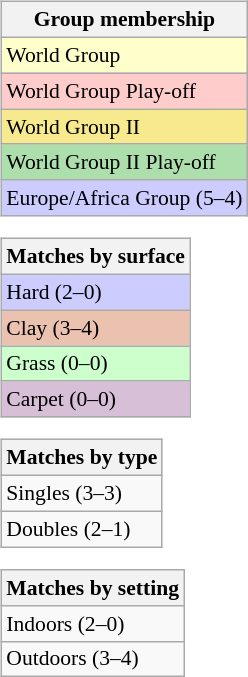<table>
<tr valign=top>
<td><br><table class="wikitable" style="font-size:90%">
<tr>
<th>Group membership</th>
</tr>
<tr style="background:#ffffcc;">
<td>World Group</td>
</tr>
<tr style="background:#ffcccc;">
<td>World Group Play-off</td>
</tr>
<tr style="background:#F7E98E;">
<td>World Group II</td>
</tr>
<tr style="background:#ADDFAD;">
<td>World Group II Play-off</td>
</tr>
<tr style="background:#CCCCFF;">
<td>Europe/Africa Group (5–4)</td>
</tr>
</table>
<table class="wikitable" style="font-size:90%">
<tr>
<th>Matches by surface</th>
</tr>
<tr style="background:#ccf;">
<td>Hard (2–0)</td>
</tr>
<tr style="background:#ebc2af;">
<td>Clay (3–4)</td>
</tr>
<tr style="background:#cfc;">
<td>Grass (0–0)</td>
</tr>
<tr style="background:thistle;">
<td>Carpet (0–0)</td>
</tr>
</table>
<table class="wikitable" style="font-size:90%">
<tr>
<th>Matches by type</th>
</tr>
<tr>
<td>Singles (3–3)</td>
</tr>
<tr>
<td>Doubles (2–1)</td>
</tr>
</table>
<table class="wikitable" style="font-size:90%">
<tr>
<th>Matches by setting</th>
</tr>
<tr>
<td>Indoors (2–0)</td>
</tr>
<tr>
<td>Outdoors (3–4)</td>
</tr>
</table>
</td>
</tr>
</table>
